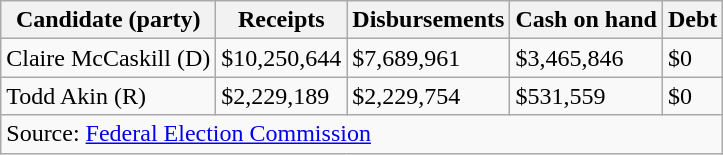<table class="wikitable sortable">
<tr>
<th>Candidate (party)</th>
<th>Receipts</th>
<th>Disbursements</th>
<th>Cash on hand</th>
<th>Debt</th>
</tr>
<tr>
<td>Claire McCaskill (D)</td>
<td>$10,250,644</td>
<td>$7,689,961</td>
<td>$3,465,846</td>
<td>$0</td>
</tr>
<tr>
<td>Todd Akin (R)</td>
<td>$2,229,189</td>
<td>$2,229,754</td>
<td>$531,559</td>
<td>$0</td>
</tr>
<tr>
<td colspan=5>Source: <a href='#'>Federal Election Commission</a></td>
</tr>
</table>
